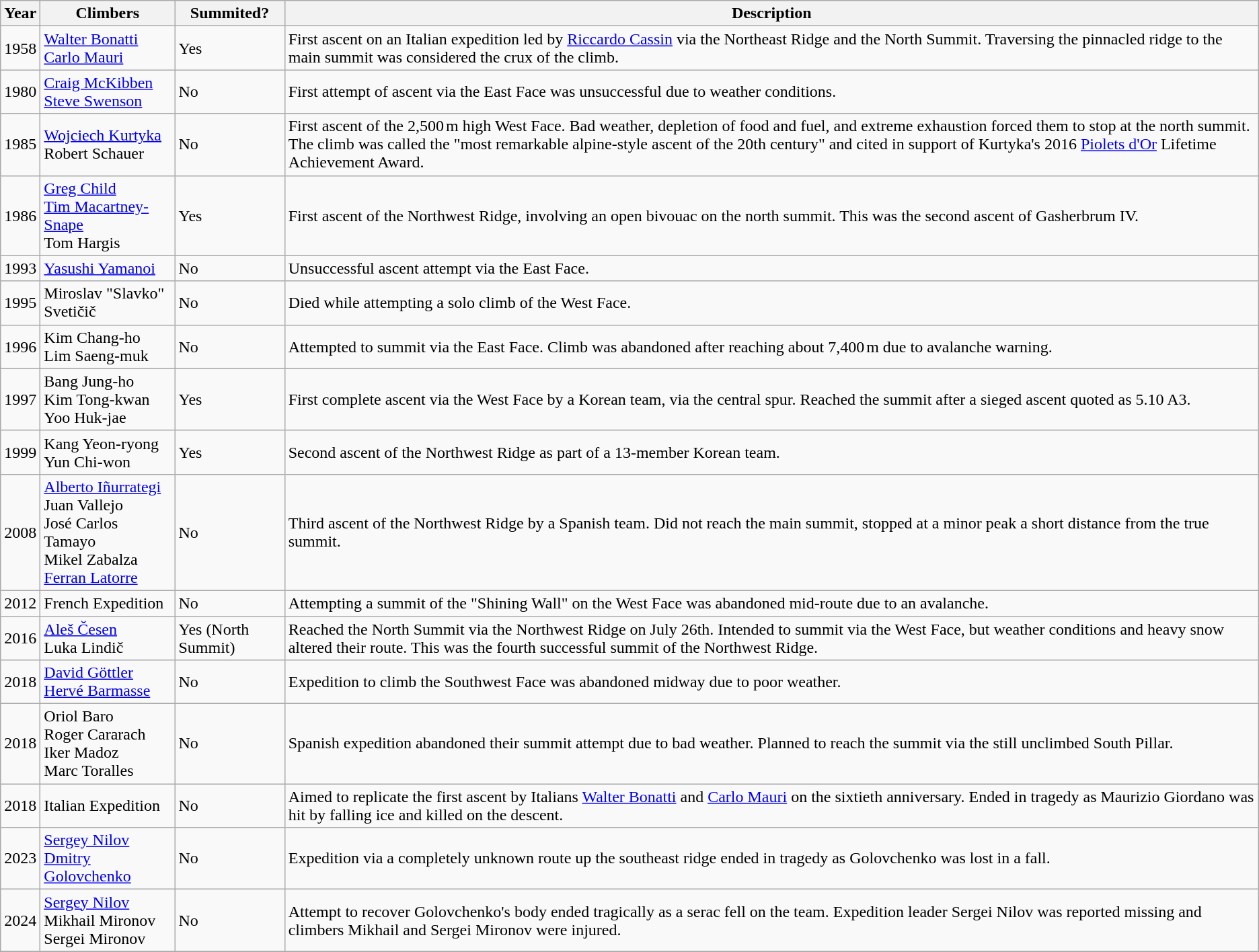<table class="wikitable sortable">
<tr>
<th>Year</th>
<th>Climbers</th>
<th>Summited?</th>
<th>Description</th>
</tr>
<tr>
<td>1958</td>
<td> <a href='#'>Walter Bonatti</a><br> <a href='#'>Carlo Mauri</a></td>
<td>Yes</td>
<td>First ascent on an Italian expedition led by <a href='#'>Riccardo Cassin</a> via the Northeast Ridge and the North Summit. Traversing the pinnacled ridge to the main summit was considered the crux of the climb.</td>
</tr>
<tr>
<td>1980</td>
<td> <a href='#'>Craig McKibben</a><br> <a href='#'>Steve Swenson</a></td>
<td>No</td>
<td>First attempt of ascent via the East Face was unsuccessful due to weather conditions.</td>
</tr>
<tr>
<td>1985</td>
<td> <a href='#'>Wojciech Kurtyka</a><br> Robert Schauer</td>
<td>No</td>
<td>First ascent of the 2,500 m high West Face. Bad weather, depletion of food and fuel, and extreme exhaustion forced them to stop at the north summit. The climb was called the "most remarkable alpine-style ascent of the 20th century" and cited in support of Kurtyka's 2016 <a href='#'>Piolets d'Or</a> Lifetime Achievement Award.</td>
</tr>
<tr>
<td>1986</td>
<td> <a href='#'>Greg Child</a><br> <a href='#'>Tim Macartney-Snape</a><br> Tom Hargis</td>
<td>Yes</td>
<td>First ascent of the Northwest Ridge, involving an open bivouac on the north summit. This was the second ascent of Gasherbrum IV.</td>
</tr>
<tr>
<td>1993</td>
<td> <a href='#'>Yasushi Yamanoi</a></td>
<td>No</td>
<td>Unsuccessful ascent attempt via the East Face.</td>
</tr>
<tr>
<td>1995</td>
<td> Miroslav "Slavko" Svetičič</td>
<td>No</td>
<td>Died while attempting a solo climb of the West Face.</td>
</tr>
<tr>
<td>1996</td>
<td> Kim Chang-ho<br> Lim Saeng-muk</td>
<td>No</td>
<td>Attempted to summit via the East Face. Climb was abandoned after reaching about 7,400 m due to avalanche warning.</td>
</tr>
<tr>
<td>1997</td>
<td> Bang Jung-ho<br> Kim Tong-kwan<br> Yoo Huk-jae</td>
<td>Yes</td>
<td>First complete ascent via the West Face by a Korean team, via the central spur. Reached the summit after a sieged ascent quoted as 5.10 A3.</td>
</tr>
<tr>
<td>1999</td>
<td> Kang Yeon-ryong<br> Yun Chi-won</td>
<td>Yes</td>
<td>Second ascent of the Northwest Ridge as part of a 13-member Korean team.</td>
</tr>
<tr>
<td>2008</td>
<td> <a href='#'>Alberto Iñurrategi</a><br> Juan Vallejo<br> José Carlos Tamayo<br> Mikel Zabalza<br> <a href='#'>Ferran Latorre</a></td>
<td>No</td>
<td>Third ascent of the Northwest Ridge by a Spanish team. Did not reach the main summit, stopped at a minor peak a short distance from the true summit.</td>
</tr>
<tr>
<td>2012</td>
<td> French Expedition</td>
<td>No</td>
<td>Attempting a summit of the "Shining Wall" on the West Face was abandoned mid-route due to an avalanche.</td>
</tr>
<tr>
<td>2016</td>
<td> <a href='#'>Aleš Česen</a><br> Luka Lindič</td>
<td>Yes (North Summit)</td>
<td>Reached the North Summit via the Northwest Ridge on July 26th. Intended to summit via the West Face, but weather conditions and heavy snow altered their route. This was the fourth successful summit of the Northwest Ridge.</td>
</tr>
<tr>
<td>2018</td>
<td> <a href='#'>David Göttler</a><br> <a href='#'>Hervé Barmasse</a></td>
<td>No</td>
<td>Expedition to climb the Southwest Face was abandoned midway due to poor weather.</td>
</tr>
<tr>
<td>2018</td>
<td> Oriol Baro<br> Roger Cararach<br> Iker Madoz<br> Marc Toralles</td>
<td>No</td>
<td>Spanish expedition abandoned their summit attempt due to bad weather. Planned to reach the summit via the still unclimbed South Pillar.</td>
</tr>
<tr>
<td>2018</td>
<td> Italian Expedition</td>
<td>No</td>
<td>Aimed to replicate the first ascent by Italians <a href='#'>Walter Bonatti</a> and <a href='#'>Carlo Mauri</a> on the sixtieth anniversary. Ended in tragedy as Maurizio Giordano was hit by falling ice and killed on the descent.</td>
</tr>
<tr>
<td>2023</td>
<td> <a href='#'>Sergey Nilov</a><br> <a href='#'>Dmitry Golovchenko</a></td>
<td>No</td>
<td>Expedition via a completely unknown route up the southeast ridge ended in tragedy as Golovchenko was lost in a fall.</td>
</tr>
<tr>
<td>2024</td>
<td> <a href='#'>Sergey Nilov</a><br> Mikhail Mironov<br> Sergei Mironov</td>
<td>No</td>
<td>Attempt to recover Golovchenko's body ended tragically as a serac fell on the team. Expedition leader Sergei Nilov was reported missing and climbers Mikhail and Sergei Mironov were injured.</td>
</tr>
<tr>
</tr>
</table>
